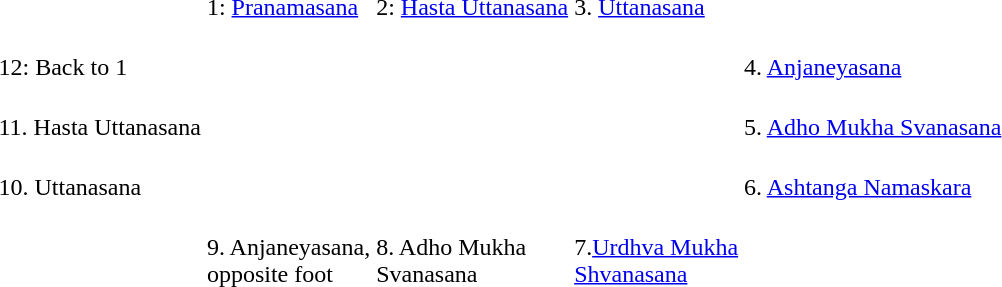<table>
<tr>
<td></td>
<td><br>1: <a href='#'>Pranamasana</a></td>
<td><br>2: <a href='#'>Hasta Uttanasana</a></td>
<td><br>3. <a href='#'>Uttanasana</a></td>
<td></td>
</tr>
<tr>
<td><br>12: Back to 1</td>
<td></td>
<td></td>
<td></td>
<td><br>4. <a href='#'>Anjaneyasana</a></td>
</tr>
<tr>
<td><br>11. Hasta Uttanasana</td>
<td></td>
<td></td>
<td></td>
<td><br>5. <a href='#'>Adho Mukha Svanasana</a></td>
</tr>
<tr>
<td><br>10. Uttanasana</td>
<td></td>
<td></td>
<td></td>
<td><br>6. <a href='#'>Ashtanga Namaskara</a></td>
</tr>
<tr>
<td></td>
<td><br>9. Anjaneyasana,<br>opposite foot</td>
<td><br>8. Adho Mukha<br>Svanasana</td>
<td><br>7.<a href='#'>Urdhva Mukha<br>Shvanasana</a></td>
<td></td>
</tr>
</table>
